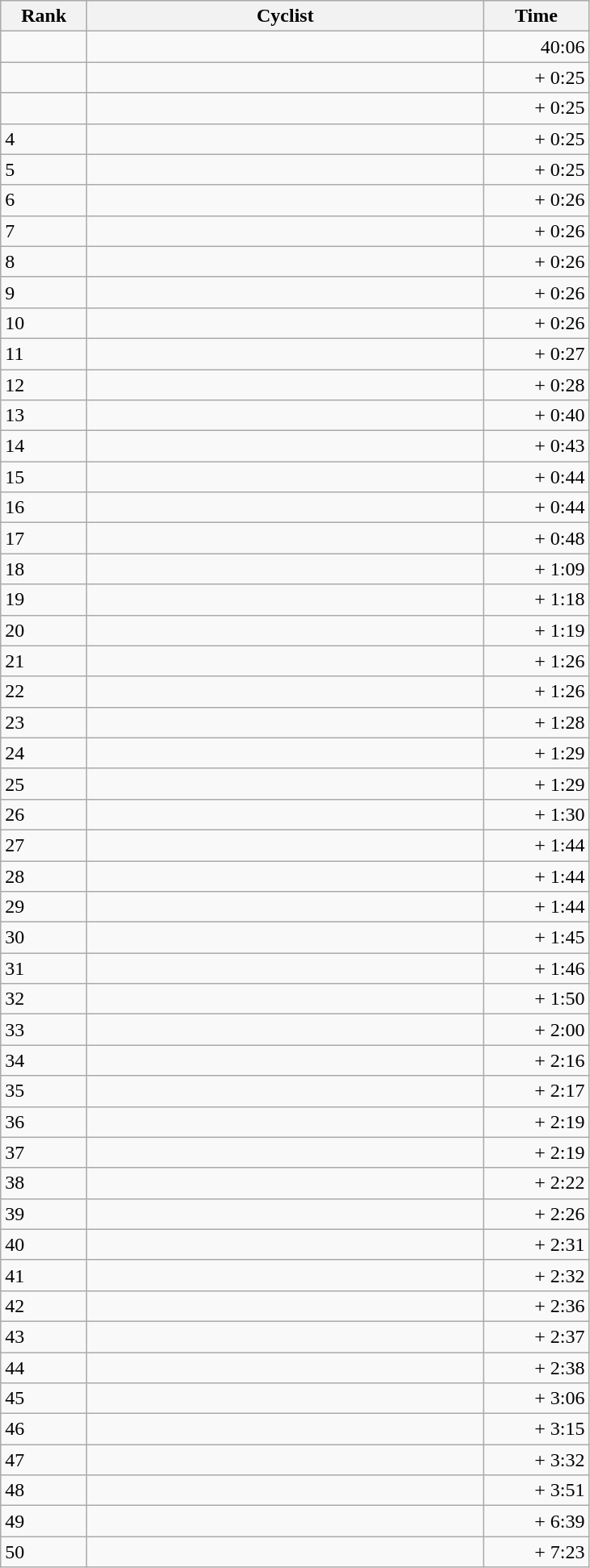<table class="wikitable">
<tr>
<th style="width: 4em;">Rank</th>
<th style="width: 20em;">Cyclist</th>
<th style="width: 5em;">Time</th>
</tr>
<tr>
<td></td>
<td></td>
<td align="right">40:06</td>
</tr>
<tr>
<td></td>
<td></td>
<td align="right">+ 0:25</td>
</tr>
<tr>
<td></td>
<td></td>
<td align="right">+ 0:25</td>
</tr>
<tr>
<td>4</td>
<td></td>
<td align="right">+ 0:25</td>
</tr>
<tr>
<td>5</td>
<td></td>
<td align="right">+ 0:25</td>
</tr>
<tr>
<td>6</td>
<td></td>
<td align="right">+ 0:26</td>
</tr>
<tr>
<td>7</td>
<td></td>
<td align="right">+ 0:26</td>
</tr>
<tr>
<td>8</td>
<td></td>
<td align="right">+ 0:26</td>
</tr>
<tr>
<td>9</td>
<td></td>
<td align="right">+ 0:26</td>
</tr>
<tr>
<td>10</td>
<td></td>
<td align="right">+ 0:26</td>
</tr>
<tr>
<td>11</td>
<td></td>
<td align="right">+ 0:27</td>
</tr>
<tr>
<td>12</td>
<td></td>
<td align="right">+ 0:28</td>
</tr>
<tr>
<td>13</td>
<td></td>
<td align="right">+ 0:40</td>
</tr>
<tr>
<td>14</td>
<td></td>
<td align="right">+ 0:43</td>
</tr>
<tr>
<td>15</td>
<td></td>
<td align="right">+ 0:44</td>
</tr>
<tr>
<td>16</td>
<td></td>
<td align="right">+ 0:44</td>
</tr>
<tr>
<td>17</td>
<td></td>
<td align="right">+ 0:48</td>
</tr>
<tr>
<td>18</td>
<td></td>
<td align="right">+ 1:09</td>
</tr>
<tr>
<td>19</td>
<td></td>
<td align="right">+ 1:18</td>
</tr>
<tr>
<td>20</td>
<td></td>
<td align="right">+ 1:19</td>
</tr>
<tr>
<td>21</td>
<td></td>
<td align="right">+ 1:26</td>
</tr>
<tr>
<td>22</td>
<td></td>
<td align="right">+ 1:26</td>
</tr>
<tr>
<td>23</td>
<td></td>
<td align="right">+ 1:28</td>
</tr>
<tr>
<td>24</td>
<td></td>
<td align="right">+ 1:29</td>
</tr>
<tr>
<td>25</td>
<td></td>
<td align="right">+ 1:29</td>
</tr>
<tr>
<td>26</td>
<td></td>
<td align="right">+ 1:30</td>
</tr>
<tr>
<td>27</td>
<td></td>
<td align="right">+ 1:44</td>
</tr>
<tr>
<td>28</td>
<td></td>
<td align="right">+ 1:44</td>
</tr>
<tr>
<td>29</td>
<td></td>
<td align="right">+ 1:44</td>
</tr>
<tr>
<td>30</td>
<td></td>
<td align="right">+ 1:45</td>
</tr>
<tr>
<td>31</td>
<td></td>
<td align="right">+ 1:46</td>
</tr>
<tr>
<td>32</td>
<td></td>
<td align="right">+ 1:50</td>
</tr>
<tr>
<td>33</td>
<td></td>
<td align="right">+ 2:00</td>
</tr>
<tr>
<td>34</td>
<td></td>
<td align="right">+ 2:16</td>
</tr>
<tr>
<td>35</td>
<td></td>
<td align="right">+ 2:17</td>
</tr>
<tr>
<td>36</td>
<td></td>
<td align="right">+ 2:19</td>
</tr>
<tr>
<td>37</td>
<td></td>
<td align="right">+ 2:19</td>
</tr>
<tr>
<td>38</td>
<td></td>
<td align="right">+ 2:22</td>
</tr>
<tr>
<td>39</td>
<td></td>
<td align="right">+ 2:26</td>
</tr>
<tr>
<td>40</td>
<td></td>
<td align="right">+ 2:31</td>
</tr>
<tr>
<td>41</td>
<td></td>
<td align="right">+ 2:32</td>
</tr>
<tr>
<td>42</td>
<td></td>
<td align="right">+ 2:36</td>
</tr>
<tr>
<td>43</td>
<td></td>
<td align="right">+ 2:37</td>
</tr>
<tr>
<td>44</td>
<td></td>
<td align="right">+ 2:38</td>
</tr>
<tr>
<td>45</td>
<td></td>
<td align="right">+ 3:06</td>
</tr>
<tr>
<td>46</td>
<td></td>
<td align="right">+ 3:15</td>
</tr>
<tr>
<td>47</td>
<td></td>
<td align="right">+ 3:32</td>
</tr>
<tr>
<td>48</td>
<td></td>
<td align="right">+ 3:51</td>
</tr>
<tr>
<td>49</td>
<td></td>
<td align="right">+ 6:39</td>
</tr>
<tr>
<td>50</td>
<td></td>
<td align="right">+ 7:23</td>
</tr>
</table>
